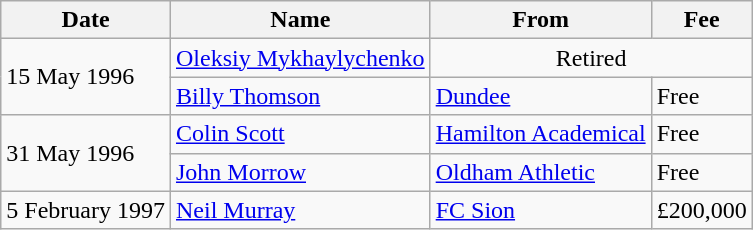<table class="wikitable">
<tr>
<th>Date</th>
<th>Name</th>
<th>From</th>
<th>Fee</th>
</tr>
<tr>
<td rowspan=2>15 May 1996</td>
<td> <a href='#'>Oleksiy Mykhaylychenko</a></td>
<td colspan=2 align=center>Retired</td>
</tr>
<tr>
<td> <a href='#'>Billy Thomson</a></td>
<td> <a href='#'>Dundee</a></td>
<td>Free</td>
</tr>
<tr>
<td rowspan=2>31 May 1996</td>
<td> <a href='#'>Colin Scott</a></td>
<td> <a href='#'>Hamilton Academical</a></td>
<td>Free</td>
</tr>
<tr>
<td> <a href='#'>John Morrow</a></td>
<td> <a href='#'>Oldham Athletic</a></td>
<td>Free</td>
</tr>
<tr>
<td>5 February 1997</td>
<td> <a href='#'>Neil Murray</a></td>
<td> <a href='#'>FC Sion</a></td>
<td>£200,000</td>
</tr>
</table>
